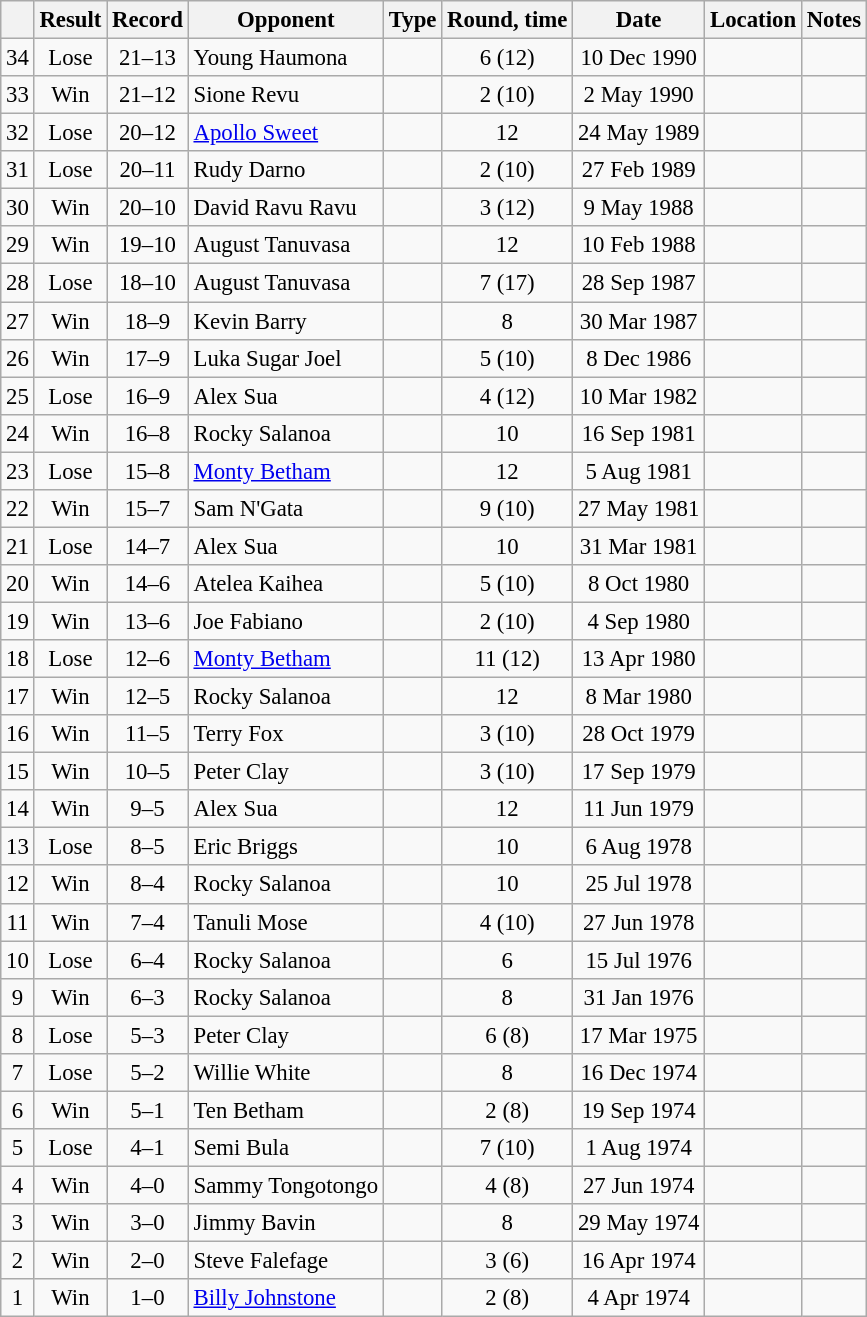<table class="wikitable" style="text-align:center; font-size:95%">
<tr>
<th></th>
<th>Result</th>
<th>Record</th>
<th>Opponent</th>
<th>Type</th>
<th>Round, time</th>
<th>Date</th>
<th>Location</th>
<th>Notes</th>
</tr>
<tr>
<td>34</td>
<td>Lose</td>
<td>21–13</td>
<td style="text-align:left;"> Young Haumona</td>
<td></td>
<td>6 (12)</td>
<td>10 Dec 1990</td>
<td style="text-align:left;"> </td>
<td style="text-align:left;"></td>
</tr>
<tr>
<td>33</td>
<td>Win</td>
<td>21–12</td>
<td style="text-align:left;"> Sione Revu</td>
<td></td>
<td>2 (10)</td>
<td>2 May 1990</td>
<td style="text-align:left;"> </td>
<td style="text-align:left;"></td>
</tr>
<tr>
<td>32</td>
<td>Lose</td>
<td>20–12</td>
<td style="text-align:left;"> <a href='#'>Apollo Sweet</a></td>
<td></td>
<td>12</td>
<td>24 May 1989</td>
<td style="text-align:left;"> </td>
<td style="text-align:left;"></td>
</tr>
<tr>
<td>31</td>
<td>Lose</td>
<td>20–11</td>
<td style="text-align:left;"> Rudy Darno</td>
<td></td>
<td>2 (10)</td>
<td>27 Feb 1989</td>
<td style="text-align:left;"> </td>
<td style="text-align:left;"></td>
</tr>
<tr>
<td>30</td>
<td>Win</td>
<td>20–10</td>
<td style="text-align:left;"> David Ravu Ravu</td>
<td></td>
<td>3 (12)</td>
<td>9 May 1988</td>
<td style="text-align:left;"> </td>
<td style="text-align:left;"></td>
</tr>
<tr>
<td>29</td>
<td>Win</td>
<td>19–10</td>
<td style="text-align:left;"> August Tanuvasa</td>
<td></td>
<td>12</td>
<td>10 Feb 1988</td>
<td style="text-align:left;"> </td>
<td style="text-align:left;"></td>
</tr>
<tr>
<td>28</td>
<td>Lose</td>
<td>18–10</td>
<td style="text-align:left;"> August Tanuvasa</td>
<td></td>
<td>7 (17)</td>
<td>28 Sep 1987</td>
<td style="text-align:left;"> </td>
<td style="text-align:left;"></td>
</tr>
<tr>
<td>27</td>
<td>Win</td>
<td>18–9</td>
<td style="text-align:left;"> Kevin Barry</td>
<td></td>
<td>8</td>
<td>30 Mar 1987</td>
<td style="text-align:left;"> </td>
<td style="text-align:left;"></td>
</tr>
<tr>
<td>26</td>
<td>Win</td>
<td>17–9</td>
<td style="text-align:left;"> Luka Sugar Joel</td>
<td></td>
<td>5 (10)</td>
<td>8 Dec 1986</td>
<td style="text-align:left;"> </td>
<td style="text-align:left;"></td>
</tr>
<tr>
<td>25</td>
<td>Lose</td>
<td>16–9</td>
<td style="text-align:left;"> Alex Sua</td>
<td></td>
<td>4 (12)</td>
<td>10 Mar 1982</td>
<td style="text-align:left;"> </td>
<td style="text-align:left;"></td>
</tr>
<tr>
<td>24</td>
<td>Win</td>
<td>16–8</td>
<td style="text-align:left;"> Rocky Salanoa</td>
<td></td>
<td>10</td>
<td>16 Sep 1981</td>
<td style="text-align:left;"> </td>
<td style="text-align:left;"></td>
</tr>
<tr>
<td>23</td>
<td>Lose</td>
<td>15–8</td>
<td style="text-align:left;"> <a href='#'>Monty Betham</a></td>
<td></td>
<td>12</td>
<td>5 Aug 1981</td>
<td style="text-align:left;"> </td>
<td style="text-align:left;"></td>
</tr>
<tr>
<td>22</td>
<td>Win</td>
<td>15–7</td>
<td style="text-align:left;"> Sam N'Gata</td>
<td></td>
<td>9 (10)</td>
<td>27 May 1981</td>
<td style="text-align:left;"> </td>
<td style="text-align:left;"></td>
</tr>
<tr>
<td>21</td>
<td>Lose</td>
<td>14–7</td>
<td style="text-align:left;"> Alex Sua</td>
<td></td>
<td>10</td>
<td>31 Mar 1981</td>
<td style="text-align:left;"> </td>
<td style="text-align:left;"></td>
</tr>
<tr>
<td>20</td>
<td>Win</td>
<td>14–6</td>
<td style="text-align:left;"> Atelea Kaihea</td>
<td></td>
<td>5 (10)</td>
<td>8 Oct 1980</td>
<td style="text-align:left;"> </td>
<td></td>
</tr>
<tr>
<td>19</td>
<td>Win</td>
<td>13–6</td>
<td style="text-align:left;"> Joe Fabiano</td>
<td></td>
<td>2 (10)</td>
<td>4 Sep 1980</td>
<td style="text-align:left;"> </td>
<td style="text-align:left;"></td>
</tr>
<tr>
<td>18</td>
<td>Lose</td>
<td>12–6</td>
<td style="text-align:left;"> <a href='#'>Monty Betham</a></td>
<td></td>
<td>11 (12)</td>
<td>13 Apr 1980</td>
<td style="text-align:left;"> </td>
<td style="text-align:left;"></td>
</tr>
<tr>
<td>17</td>
<td>Win</td>
<td>12–5</td>
<td style="text-align:left;"> Rocky Salanoa</td>
<td></td>
<td>12</td>
<td>8 Mar 1980</td>
<td style="text-align:left;"> </td>
<td style="text-align:left;"></td>
</tr>
<tr>
<td>16</td>
<td>Win</td>
<td>11–5</td>
<td style="text-align:left;"> Terry Fox</td>
<td></td>
<td>3 (10)</td>
<td>28 Oct 1979</td>
<td style="text-align:left;"> </td>
<td style="text-align:left;"></td>
</tr>
<tr>
<td>15</td>
<td>Win</td>
<td>10–5</td>
<td style="text-align:left;"> Peter Clay</td>
<td></td>
<td>3 (10)</td>
<td>17 Sep 1979</td>
<td style="text-align:left;"> </td>
<td style="text-align:left;"></td>
</tr>
<tr>
<td>14</td>
<td>Win</td>
<td>9–5</td>
<td style="text-align:left;"> Alex Sua</td>
<td></td>
<td>12</td>
<td>11 Jun 1979</td>
<td style="text-align:left;"> </td>
<td style="text-align:left;"></td>
</tr>
<tr>
<td>13</td>
<td>Lose</td>
<td>8–5</td>
<td style="text-align:left;"> Eric Briggs</td>
<td></td>
<td>10</td>
<td>6 Aug 1978</td>
<td style="text-align:left;"> </td>
<td></td>
</tr>
<tr>
<td>12</td>
<td>Win</td>
<td>8–4</td>
<td style="text-align:left;"> Rocky Salanoa</td>
<td></td>
<td>10</td>
<td>25 Jul 1978</td>
<td style="text-align:left;"> </td>
<td></td>
</tr>
<tr>
<td>11</td>
<td>Win</td>
<td>7–4</td>
<td style="text-align:left;"> Tanuli Mose</td>
<td></td>
<td>4 (10)</td>
<td>27 Jun 1978</td>
<td style="text-align:left;"> </td>
<td style="text-align:left;"></td>
</tr>
<tr>
<td>10</td>
<td>Lose</td>
<td>6–4</td>
<td style="text-align:left;"> Rocky Salanoa</td>
<td></td>
<td>6</td>
<td>15 Jul 1976</td>
<td style="text-align:left;"> </td>
<td></td>
</tr>
<tr>
<td>9</td>
<td>Win</td>
<td>6–3</td>
<td style="text-align:left;"> Rocky Salanoa</td>
<td></td>
<td>8</td>
<td>31 Jan 1976</td>
<td style="text-align:left;"> </td>
<td></td>
</tr>
<tr>
<td>8</td>
<td>Lose</td>
<td>5–3</td>
<td style="text-align:left;"> Peter Clay</td>
<td></td>
<td>6 (8)<br></td>
<td>17 Mar 1975</td>
<td style="text-align:left;"> </td>
<td style="text-align:left;"></td>
</tr>
<tr>
<td>7</td>
<td>Lose</td>
<td>5–2</td>
<td style="text-align:left;"> Willie White</td>
<td></td>
<td>8</td>
<td>16 Dec 1974</td>
<td style="text-align:left;"> </td>
<td></td>
</tr>
<tr>
<td>6</td>
<td>Win</td>
<td>5–1</td>
<td style="text-align:left;"> Ten Betham</td>
<td></td>
<td>2 (8)</td>
<td>19 Sep 1974</td>
<td style="text-align:left;"> </td>
<td></td>
</tr>
<tr>
<td>5</td>
<td>Lose</td>
<td>4–1</td>
<td style="text-align:left;"> Semi Bula</td>
<td></td>
<td>7 (10)</td>
<td>1 Aug 1974</td>
<td style="text-align:left;"> </td>
<td></td>
</tr>
<tr>
<td>4</td>
<td>Win</td>
<td>4–0</td>
<td style="text-align:left;"> Sammy Tongotongo</td>
<td></td>
<td>4 (8)</td>
<td>27 Jun 1974</td>
<td style="text-align:left;"> </td>
<td style="text-align:left;"></td>
</tr>
<tr>
<td>3</td>
<td>Win</td>
<td>3–0</td>
<td style="text-align:left;"> Jimmy Bavin</td>
<td></td>
<td>8</td>
<td>29 May 1974</td>
<td style="text-align:left;"> </td>
<td style="text-align:left;"></td>
</tr>
<tr>
<td>2</td>
<td>Win</td>
<td>2–0</td>
<td style="text-align:left;"> Steve Falefage</td>
<td></td>
<td>3 (6)</td>
<td>16 Apr 1974</td>
<td style="text-align:left;"> </td>
<td style="text-align:left;"></td>
</tr>
<tr>
<td>1</td>
<td>Win</td>
<td>1–0</td>
<td style="text-align:left;"> <a href='#'>Billy Johnstone</a></td>
<td></td>
<td>2 (8)</td>
<td>4 Apr 1974</td>
<td style="text-align:left;"> </td>
<td style="text-align:left;"></td>
</tr>
</table>
